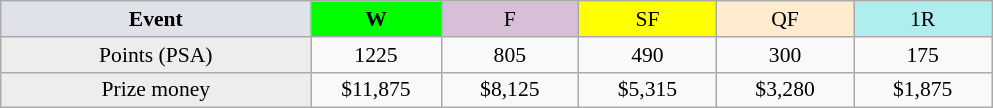<table class=wikitable style=font-size:90%;text-align:center>
<tr>
<td width=200 colspan=1 bgcolor=#dfe2e9><strong>Event</strong></td>
<td width=80 bgcolor=lime><strong>W</strong></td>
<td width=85 bgcolor=#D8BFD8>F</td>
<td width=85 bgcolor=#FFFF00>SF</td>
<td width=85 bgcolor=#ffebcd>QF</td>
<td width=85 bgcolor=#afeeee>1R</td>
</tr>
<tr>
<td bgcolor=#EDEDED>Points (PSA)</td>
<td>1225</td>
<td>805</td>
<td>490</td>
<td>300</td>
<td>175</td>
</tr>
<tr>
<td bgcolor=#EDEDED>Prize money</td>
<td>$11,875</td>
<td>$8,125</td>
<td>$5,315</td>
<td>$3,280</td>
<td>$1,875</td>
</tr>
</table>
